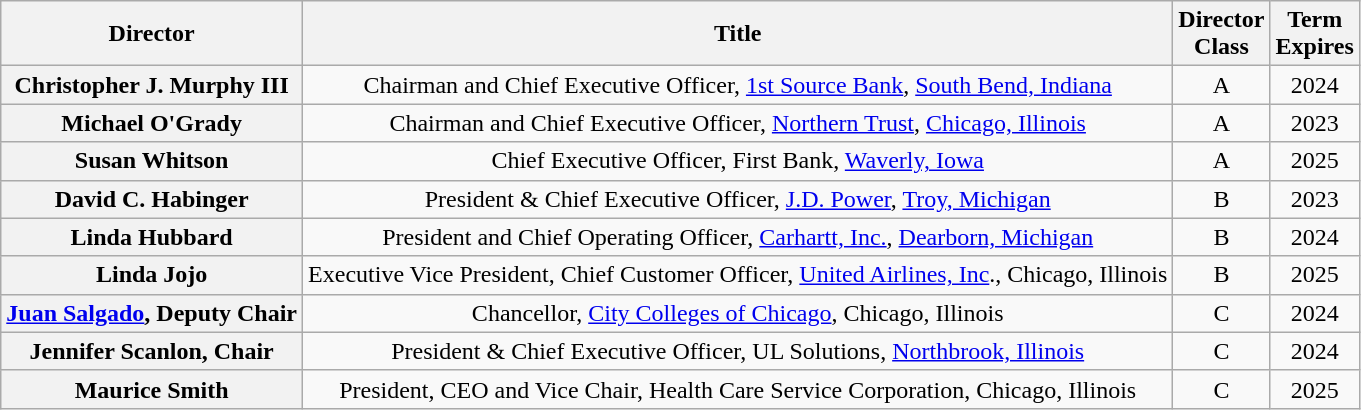<table class="wikitable sortable">
<tr>
<th>Director</th>
<th>Title</th>
<th>Director<br>Class</th>
<th>Term<br>Expires</th>
</tr>
<tr align="center">
<th>Christopher J. Murphy III</th>
<td>Chairman and Chief Executive Officer, <a href='#'>1st Source Bank</a>, <a href='#'>South Bend, Indiana</a></td>
<td>A</td>
<td>2024</td>
</tr>
<tr align="center">
<th>Michael O'Grady</th>
<td>Chairman and Chief Executive Officer, <a href='#'>Northern Trust</a>, <a href='#'>Chicago, Illinois</a></td>
<td>A</td>
<td>2023</td>
</tr>
<tr align="center">
<th>Susan Whitson</th>
<td>Chief Executive Officer, First Bank, <a href='#'>Waverly, Iowa</a></td>
<td>A</td>
<td>2025</td>
</tr>
<tr align="center">
<th>David C. Habinger</th>
<td>President & Chief Executive Officer, <a href='#'>J.D. Power</a>, <a href='#'>Troy, Michigan</a></td>
<td>B</td>
<td>2023</td>
</tr>
<tr align="center">
<th>Linda Hubbard</th>
<td>President and Chief Operating Officer, <a href='#'>Carhartt, Inc.</a>, <a href='#'>Dearborn, Michigan</a></td>
<td>B</td>
<td>2024</td>
</tr>
<tr align="center">
<th>Linda Jojo</th>
<td>Executive Vice President, Chief Customer Officer, <a href='#'>United Airlines, Inc</a>., Chicago, Illinois</td>
<td>B</td>
<td>2025</td>
</tr>
<tr align="center">
<th><a href='#'>Juan Salgado</a>, Deputy Chair</th>
<td>Chancellor, <a href='#'>City Colleges of Chicago</a>, Chicago, Illinois</td>
<td>C</td>
<td>2024</td>
</tr>
<tr align="center">
<th>Jennifer Scanlon, Chair</th>
<td>President & Chief Executive Officer, UL Solutions, <a href='#'>Northbrook, Illinois</a></td>
<td>C</td>
<td>2024</td>
</tr>
<tr align="center">
<th>Maurice Smith</th>
<td>President, CEO and Vice Chair, Health Care Service Corporation, Chicago, Illinois</td>
<td>C</td>
<td>2025</td>
</tr>
</table>
